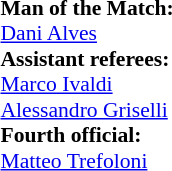<table width=100% style="font-size: 90%">
<tr>
<td><br><strong>Man of the Match:</strong>
<br> <a href='#'>Dani Alves</a><br><strong>Assistant referees:</strong>
<br> <a href='#'>Marco Ivaldi</a>
<br> <a href='#'>Alessandro Griselli</a>
<br><strong>Fourth official:</strong>
<br> <a href='#'>Matteo Trefoloni</a></td>
</tr>
</table>
